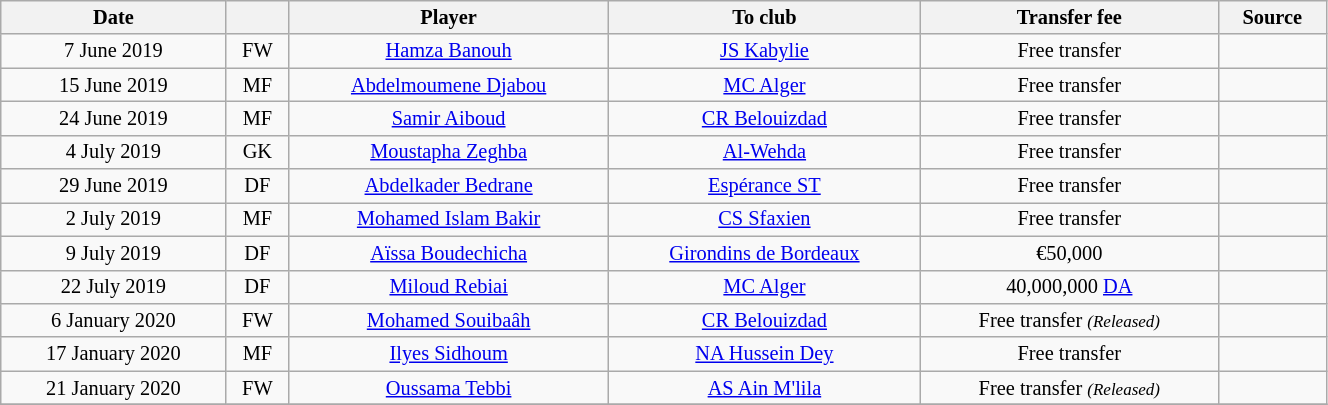<table class="wikitable sortable" style="width:70%; text-align:center; font-size:85%; text-align:centre;">
<tr>
<th>Date</th>
<th></th>
<th>Player</th>
<th>To club</th>
<th>Transfer fee</th>
<th>Source</th>
</tr>
<tr>
<td>7 June 2019</td>
<td>FW</td>
<td> <a href='#'>Hamza Banouh</a></td>
<td><a href='#'>JS Kabylie</a></td>
<td>Free transfer</td>
<td></td>
</tr>
<tr>
<td>15 June 2019</td>
<td>MF</td>
<td> <a href='#'>Abdelmoumene Djabou</a></td>
<td><a href='#'>MC Alger</a></td>
<td>Free transfer</td>
<td></td>
</tr>
<tr>
<td>24 June 2019</td>
<td>MF</td>
<td> <a href='#'>Samir Aiboud</a></td>
<td><a href='#'>CR Belouizdad</a></td>
<td>Free transfer</td>
<td></td>
</tr>
<tr>
<td>4 July 2019</td>
<td>GK</td>
<td> <a href='#'>Moustapha Zeghba</a></td>
<td> <a href='#'>Al-Wehda</a></td>
<td>Free transfer</td>
<td></td>
</tr>
<tr>
<td>29 June 2019</td>
<td>DF</td>
<td> <a href='#'>Abdelkader Bedrane</a></td>
<td> <a href='#'>Espérance ST</a></td>
<td>Free transfer</td>
<td></td>
</tr>
<tr>
<td>2 July 2019</td>
<td>MF</td>
<td> <a href='#'>Mohamed Islam Bakir</a></td>
<td> <a href='#'>CS Sfaxien</a></td>
<td>Free transfer</td>
<td></td>
</tr>
<tr>
<td>9 July 2019</td>
<td>DF</td>
<td> <a href='#'>Aïssa Boudechicha</a></td>
<td> <a href='#'>Girondins de Bordeaux</a></td>
<td>€50,000</td>
<td></td>
</tr>
<tr>
<td>22 July 2019</td>
<td>DF</td>
<td> <a href='#'>Miloud Rebiai</a></td>
<td><a href='#'>MC Alger</a></td>
<td>40,000,000 <a href='#'>DA</a></td>
<td></td>
</tr>
<tr>
<td>6 January 2020</td>
<td>FW</td>
<td> <a href='#'>Mohamed Souibaâh</a></td>
<td><a href='#'>CR Belouizdad</a></td>
<td>Free transfer <small><em>(Released)</em></small></td>
<td></td>
</tr>
<tr>
<td>17 January 2020</td>
<td>MF</td>
<td> <a href='#'>Ilyes Sidhoum</a></td>
<td><a href='#'>NA Hussein Dey</a></td>
<td>Free transfer</td>
<td></td>
</tr>
<tr>
<td>21 January 2020</td>
<td>FW</td>
<td> <a href='#'>Oussama Tebbi</a></td>
<td><a href='#'>AS Ain M'lila</a></td>
<td>Free transfer <small><em>(Released)</em></small></td>
<td></td>
</tr>
<tr>
</tr>
</table>
